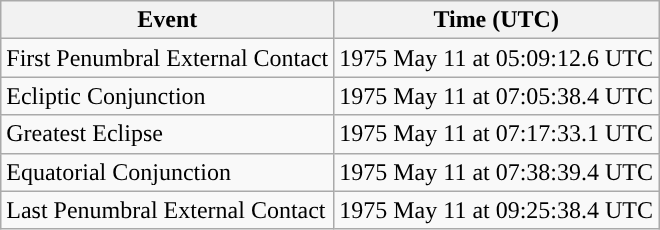<table class="wikitable">
<tr>
<th>Event</th>
<th>Time (UTC)</th>
</tr>
<tr>
<td>First Penumbral External Contact</td>
<td>1975 May 11 at 05:09:12.6 UTC</td>
</tr>
<tr>
<td>Ecliptic Conjunction</td>
<td>1975 May 11 at 07:05:38.4 UTC</td>
</tr>
<tr>
<td>Greatest Eclipse</td>
<td>1975 May 11 at 07:17:33.1 UTC</td>
</tr>
<tr>
<td>Equatorial Conjunction</td>
<td>1975 May 11 at 07:38:39.4 UTC</td>
</tr>
<tr>
<td>Last Penumbral External Contact</td>
<td>1975 May 11 at 09:25:38.4 UTC</td>
</tr>
</table>
